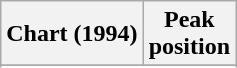<table class="wikitable sortable plainrowheaders" style="text-align:center">
<tr>
<th>Chart (1994)</th>
<th>Peak<br>position</th>
</tr>
<tr>
</tr>
<tr>
</tr>
<tr>
</tr>
<tr>
</tr>
<tr>
</tr>
<tr>
</tr>
<tr>
</tr>
<tr>
</tr>
<tr>
</tr>
</table>
